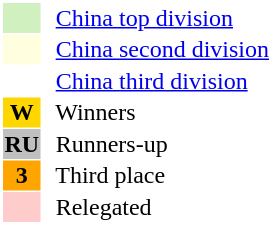<table style="border:1px solid #fff; background-:#fff;" cellspacing="1" cellpadding="1">
<tr>
<td style="background:#d0f0c0; width:20px;"></td>
<td style="background:#fff; text-align:left;">  <a href='#'>China top division</a></td>
</tr>
<tr>
<td style="background:#ffffe0; width:20px;"></td>
<td style="background:#fff; text-align:left;">  <a href='#'>China second division</a></td>
</tr>
<tr>
<th style="background:#fff; width:20px;"></th>
<td style="background:#fff; text-align:left;">  <a href='#'>China third division</a></td>
</tr>
<tr>
<th style="background:gold; width:20px;">W</th>
<td style="background:#fff; text-align:left;">  Winners</td>
</tr>
<tr>
<th style="background:silver; width:20px;">RU</th>
<td style="background:#fff; text-align:left;">  Runners-up</td>
</tr>
<tr>
<th style="background:orange; width:20px;">3</th>
<td style="background:#fff; text-align:left;">  Third place</td>
</tr>
<tr>
<th style="background:#fcc; width:20px;"></th>
<td style="background:#fff; text-align:left;">  Relegated</td>
</tr>
</table>
